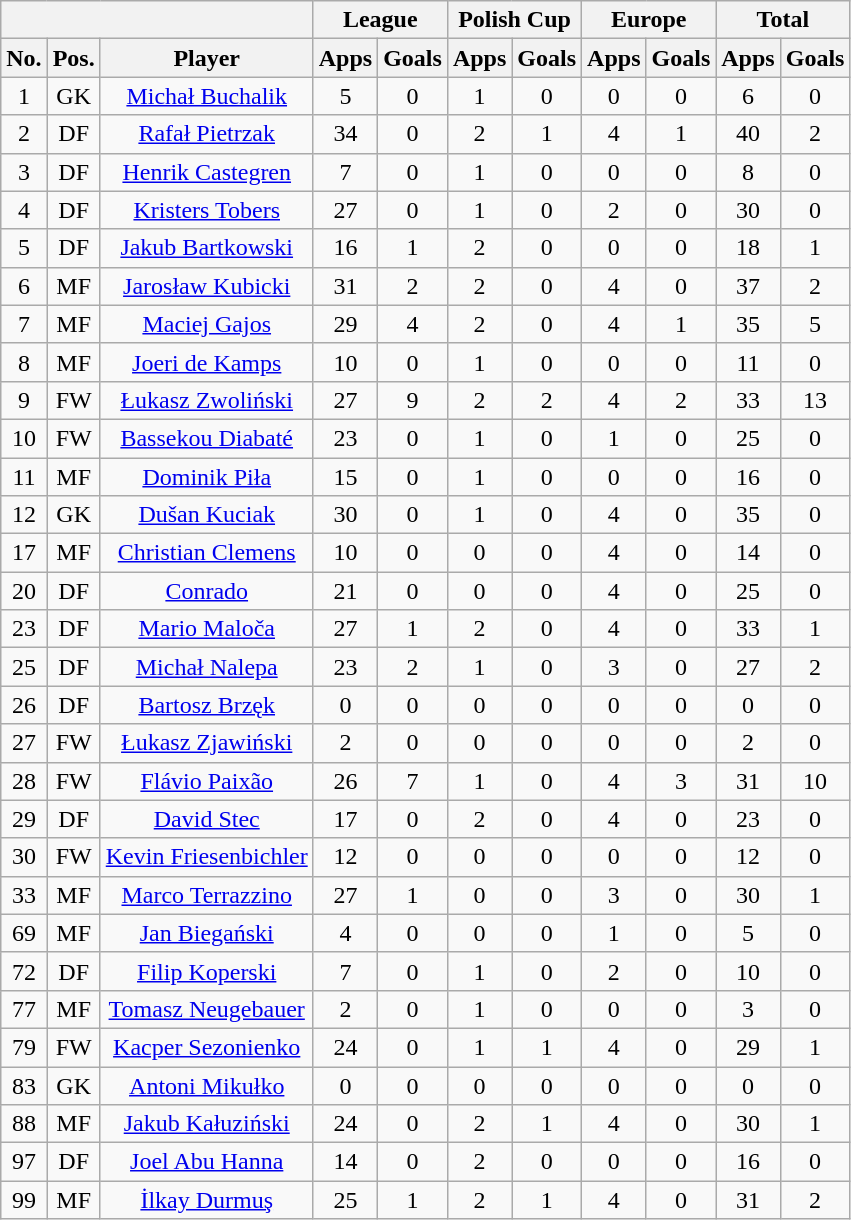<table class="wikitable" style="text-align: center">
<tr>
<th colspan="3"></th>
<th colspan="2">League</th>
<th colspan="2">Polish Cup</th>
<th colspan="2">Europe</th>
<th colspan="2">Total</th>
</tr>
<tr>
<th>No.</th>
<th>Pos.</th>
<th>Player</th>
<th>Apps</th>
<th>Goals</th>
<th>Apps</th>
<th>Goals</th>
<th>Apps</th>
<th>Goals</th>
<th>Apps</th>
<th>Goals</th>
</tr>
<tr>
<td>1</td>
<td>GK</td>
<td><a href='#'>Michał Buchalik</a></td>
<td>5</td>
<td>0</td>
<td>1</td>
<td>0</td>
<td>0</td>
<td>0</td>
<td>6</td>
<td>0</td>
</tr>
<tr>
<td>2</td>
<td>DF</td>
<td><a href='#'>Rafał Pietrzak</a></td>
<td>34</td>
<td>0</td>
<td>2</td>
<td>1</td>
<td>4</td>
<td>1</td>
<td>40</td>
<td>2</td>
</tr>
<tr>
<td>3</td>
<td>DF</td>
<td><a href='#'>Henrik Castegren</a></td>
<td>7</td>
<td>0</td>
<td>1</td>
<td>0</td>
<td>0</td>
<td>0</td>
<td>8</td>
<td>0</td>
</tr>
<tr>
<td>4</td>
<td>DF</td>
<td><a href='#'>Kristers Tobers</a></td>
<td>27</td>
<td>0</td>
<td>1</td>
<td>0</td>
<td>2</td>
<td>0</td>
<td>30</td>
<td>0</td>
</tr>
<tr>
<td>5</td>
<td>DF</td>
<td><a href='#'>Jakub Bartkowski</a></td>
<td>16</td>
<td>1</td>
<td>2</td>
<td>0</td>
<td>0</td>
<td>0</td>
<td>18</td>
<td>1</td>
</tr>
<tr>
<td>6</td>
<td>MF</td>
<td><a href='#'>Jarosław Kubicki</a></td>
<td>31</td>
<td>2</td>
<td>2</td>
<td>0</td>
<td>4</td>
<td>0</td>
<td>37</td>
<td>2</td>
</tr>
<tr>
<td>7</td>
<td>MF</td>
<td><a href='#'>Maciej Gajos</a></td>
<td>29</td>
<td>4</td>
<td>2</td>
<td>0</td>
<td>4</td>
<td>1</td>
<td>35</td>
<td>5</td>
</tr>
<tr>
<td>8</td>
<td>MF</td>
<td><a href='#'>Joeri de Kamps</a></td>
<td>10</td>
<td>0</td>
<td>1</td>
<td>0</td>
<td>0</td>
<td>0</td>
<td>11</td>
<td>0</td>
</tr>
<tr>
<td>9</td>
<td>FW</td>
<td><a href='#'>Łukasz Zwoliński</a></td>
<td>27</td>
<td>9</td>
<td>2</td>
<td>2</td>
<td>4</td>
<td>2</td>
<td>33</td>
<td>13</td>
</tr>
<tr>
<td>10</td>
<td>FW</td>
<td><a href='#'>Bassekou Diabaté</a></td>
<td>23</td>
<td>0</td>
<td>1</td>
<td>0</td>
<td>1</td>
<td>0</td>
<td>25</td>
<td>0</td>
</tr>
<tr>
<td>11</td>
<td>MF</td>
<td><a href='#'>Dominik Piła</a></td>
<td>15</td>
<td>0</td>
<td>1</td>
<td>0</td>
<td>0</td>
<td>0</td>
<td>16</td>
<td>0</td>
</tr>
<tr>
<td>12</td>
<td>GK</td>
<td><a href='#'>Dušan Kuciak</a></td>
<td>30</td>
<td>0</td>
<td>1</td>
<td>0</td>
<td>4</td>
<td>0</td>
<td>35</td>
<td>0</td>
</tr>
<tr>
<td>17</td>
<td>MF</td>
<td><a href='#'>Christian Clemens</a></td>
<td>10</td>
<td>0</td>
<td>0</td>
<td>0</td>
<td>4</td>
<td>0</td>
<td>14</td>
<td>0</td>
</tr>
<tr>
<td>20</td>
<td>DF</td>
<td><a href='#'>Conrado</a></td>
<td>21</td>
<td>0</td>
<td>0</td>
<td>0</td>
<td>4</td>
<td>0</td>
<td>25</td>
<td>0</td>
</tr>
<tr>
<td>23</td>
<td>DF</td>
<td><a href='#'>Mario Maloča</a></td>
<td>27</td>
<td>1</td>
<td>2</td>
<td>0</td>
<td>4</td>
<td>0</td>
<td>33</td>
<td>1</td>
</tr>
<tr>
<td>25</td>
<td>DF</td>
<td><a href='#'>Michał Nalepa</a></td>
<td>23</td>
<td>2</td>
<td>1</td>
<td>0</td>
<td>3</td>
<td>0</td>
<td>27</td>
<td>2</td>
</tr>
<tr>
<td>26</td>
<td>DF</td>
<td><a href='#'>Bartosz Brzęk</a></td>
<td>0</td>
<td>0</td>
<td>0</td>
<td>0</td>
<td>0</td>
<td>0</td>
<td>0</td>
<td>0</td>
</tr>
<tr>
<td>27</td>
<td>FW</td>
<td><a href='#'>Łukasz Zjawiński</a></td>
<td>2</td>
<td>0</td>
<td>0</td>
<td>0</td>
<td>0</td>
<td>0</td>
<td>2</td>
<td>0</td>
</tr>
<tr>
<td>28</td>
<td>FW</td>
<td><a href='#'>Flávio Paixão</a></td>
<td>26</td>
<td>7</td>
<td>1</td>
<td>0</td>
<td>4</td>
<td>3</td>
<td>31</td>
<td>10</td>
</tr>
<tr>
<td>29</td>
<td>DF</td>
<td><a href='#'>David Stec</a></td>
<td>17</td>
<td>0</td>
<td>2</td>
<td>0</td>
<td>4</td>
<td>0</td>
<td>23</td>
<td>0</td>
</tr>
<tr>
<td>30</td>
<td>FW</td>
<td><a href='#'>Kevin Friesenbichler</a></td>
<td>12</td>
<td>0</td>
<td>0</td>
<td>0</td>
<td>0</td>
<td>0</td>
<td>12</td>
<td>0</td>
</tr>
<tr>
<td>33</td>
<td>MF</td>
<td><a href='#'>Marco Terrazzino</a></td>
<td>27</td>
<td>1</td>
<td>0</td>
<td>0</td>
<td>3</td>
<td>0</td>
<td>30</td>
<td>1</td>
</tr>
<tr>
<td>69</td>
<td>MF</td>
<td><a href='#'>Jan Biegański</a></td>
<td>4</td>
<td>0</td>
<td>0</td>
<td>0</td>
<td>1</td>
<td>0</td>
<td>5</td>
<td>0</td>
</tr>
<tr>
<td>72</td>
<td>DF</td>
<td><a href='#'>Filip Koperski</a></td>
<td>7</td>
<td>0</td>
<td>1</td>
<td>0</td>
<td>2</td>
<td>0</td>
<td>10</td>
<td>0</td>
</tr>
<tr>
<td>77</td>
<td>MF</td>
<td><a href='#'>Tomasz Neugebauer</a></td>
<td>2</td>
<td>0</td>
<td>1</td>
<td>0</td>
<td>0</td>
<td>0</td>
<td>3</td>
<td>0</td>
</tr>
<tr>
<td>79</td>
<td>FW</td>
<td><a href='#'>Kacper Sezonienko</a></td>
<td>24</td>
<td>0</td>
<td>1</td>
<td>1</td>
<td>4</td>
<td>0</td>
<td>29</td>
<td>1</td>
</tr>
<tr>
<td>83</td>
<td>GK</td>
<td><a href='#'>Antoni Mikułko</a></td>
<td>0</td>
<td>0</td>
<td>0</td>
<td>0</td>
<td>0</td>
<td>0</td>
<td>0</td>
<td>0</td>
</tr>
<tr>
<td>88</td>
<td>MF</td>
<td><a href='#'>Jakub Kałuziński</a></td>
<td>24</td>
<td>0</td>
<td>2</td>
<td>1</td>
<td>4</td>
<td>0</td>
<td>30</td>
<td>1</td>
</tr>
<tr>
<td>97</td>
<td>DF</td>
<td><a href='#'>Joel Abu Hanna</a></td>
<td>14</td>
<td>0</td>
<td>2</td>
<td>0</td>
<td>0</td>
<td>0</td>
<td>16</td>
<td>0</td>
</tr>
<tr>
<td>99</td>
<td>MF</td>
<td><a href='#'>İlkay Durmuş</a></td>
<td>25</td>
<td>1</td>
<td>2</td>
<td>1</td>
<td>4</td>
<td>0</td>
<td>31</td>
<td>2</td>
</tr>
</table>
